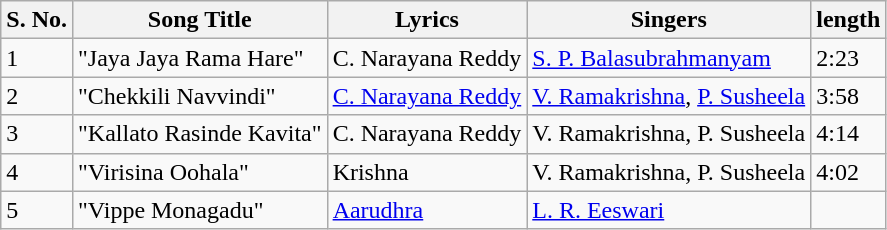<table class="wikitable">
<tr>
<th>S. No.</th>
<th>Song Title</th>
<th>Lyrics</th>
<th>Singers</th>
<th>length</th>
</tr>
<tr>
<td>1</td>
<td>"Jaya Jaya Rama Hare"</td>
<td>C. Narayana Reddy</td>
<td><a href='#'>S. P. Balasubrahmanyam</a></td>
<td>2:23</td>
</tr>
<tr>
<td>2</td>
<td>"Chekkili Navvindi"</td>
<td><a href='#'>C. Narayana Reddy</a></td>
<td><a href='#'>V. Ramakrishna</a>, <a href='#'>P. Susheela</a></td>
<td>3:58</td>
</tr>
<tr>
<td>3</td>
<td>"Kallato Rasinde Kavita"</td>
<td>C. Narayana Reddy</td>
<td>V. Ramakrishna, P. Susheela</td>
<td>4:14</td>
</tr>
<tr>
<td>4</td>
<td>"Virisina Oohala"</td>
<td>Krishna</td>
<td>V. Ramakrishna, P. Susheela</td>
<td>4:02</td>
</tr>
<tr>
<td>5</td>
<td>"Vippe Monagadu"</td>
<td><a href='#'>Aarudhra</a></td>
<td><a href='#'>L. R. Eeswari</a></td>
<td></td>
</tr>
</table>
